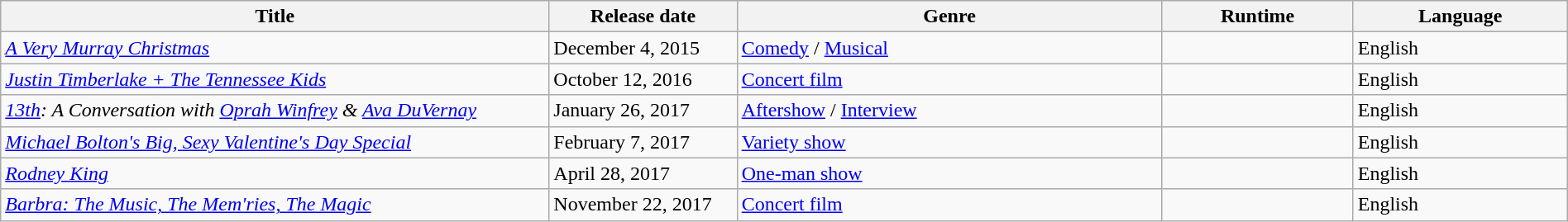<table class="wikitable sortable" style="width:100%">
<tr>
<th style="width:35%;">Title</th>
<th scope="col" style="width:12%;">Release date</th>
<th>Genre</th>
<th>Runtime</th>
<th>Language</th>
</tr>
<tr>
<td><em><a href='#'>A Very Murray Christmas</a></em></td>
<td>December 4, 2015</td>
<td><a href='#'>Comedy</a> / <a href='#'>Musical</a></td>
<td></td>
<td>English</td>
</tr>
<tr>
<td><em><a href='#'>Justin Timberlake + The Tennessee Kids</a></em></td>
<td>October 12, 2016</td>
<td><a href='#'>Concert film</a></td>
<td></td>
<td>English</td>
</tr>
<tr>
<td><em><a href='#'>13th</a>: A Conversation with <a href='#'>Oprah Winfrey</a> & <a href='#'>Ava DuVernay</a></em></td>
<td>January 26, 2017</td>
<td><a href='#'>Aftershow</a> / <a href='#'>Interview</a></td>
<td></td>
<td>English</td>
</tr>
<tr>
<td><em><a href='#'>Michael Bolton's Big, Sexy Valentine's Day Special</a></em></td>
<td>February 7, 2017</td>
<td><a href='#'>Variety show</a></td>
<td></td>
<td>English</td>
</tr>
<tr>
<td><em><a href='#'>Rodney King</a></em></td>
<td>April 28, 2017</td>
<td><a href='#'>One-man show</a></td>
<td></td>
<td>English</td>
</tr>
<tr>
<td><em><a href='#'>Barbra: The Music, The Mem'ries, The Magic</a></em></td>
<td>November 22, 2017</td>
<td><a href='#'>Concert film</a></td>
<td></td>
<td>English</td>
</tr>
</table>
